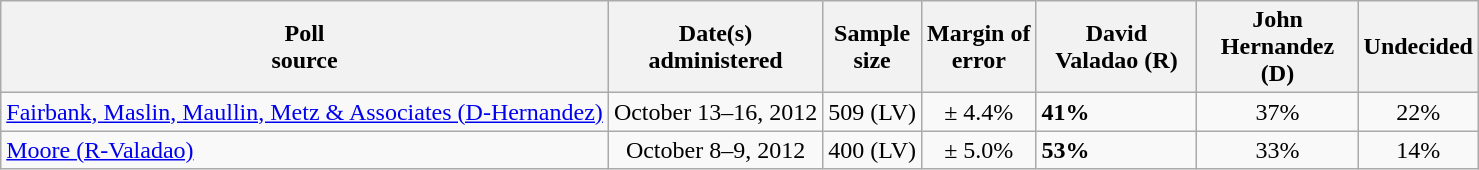<table class="wikitable">
<tr>
<th>Poll<br>source</th>
<th>Date(s)<br>administered</th>
<th>Sample<br>size</th>
<th>Margin of<br>error</th>
<th style="width:100px;">David<br>Valadao (R)</th>
<th style="width:100px;">John<br>Hernandez (D)</th>
<th>Undecided</th>
</tr>
<tr>
<td><a href='#'>Fairbank, Maslin, Maullin, Metz & Associates (D-Hernandez)</a></td>
<td align=center>October 13–16, 2012</td>
<td align=center>509 (LV)</td>
<td align=center>± 4.4%</td>
<td><strong>41%</strong></td>
<td align=center>37%</td>
<td align=center>22%</td>
</tr>
<tr>
<td><a href='#'>Moore (R-Valadao)</a></td>
<td align=center>October 8–9, 2012</td>
<td align=center>400 (LV)</td>
<td align=center>± 5.0%</td>
<td><strong>53%</strong></td>
<td align=center>33%</td>
<td align=center>14%</td>
</tr>
</table>
